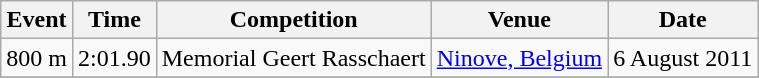<table class="wikitable" style=text-align:center>
<tr>
<th>Event</th>
<th>Time</th>
<th>Competition</th>
<th>Venue</th>
<th>Date</th>
</tr>
<tr>
<td>800 m</td>
<td>2:01.90</td>
<td>Memorial Geert Rasschaert</td>
<td><a href='#'>Ninove, Belgium</a></td>
<td>6 August 2011</td>
</tr>
<tr>
</tr>
</table>
